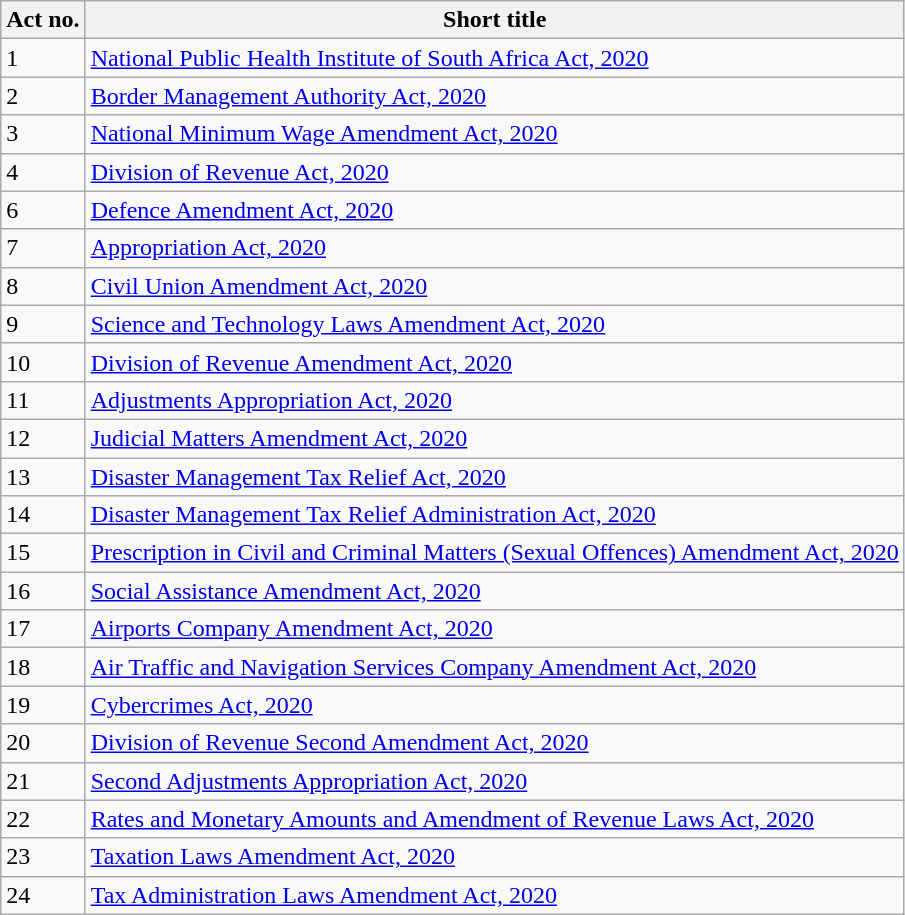<table class="wikitable sortable">
<tr>
<th>Act no.</th>
<th>Short title</th>
</tr>
<tr>
<td>1</td>
<td><a href='#'>National Public Health Institute of South Africa Act, 2020</a></td>
</tr>
<tr>
<td>2</td>
<td><a href='#'>Border Management Authority Act, 2020</a></td>
</tr>
<tr>
<td>3</td>
<td><a href='#'>National Minimum Wage Amendment Act, 2020</a></td>
</tr>
<tr>
<td>4</td>
<td><a href='#'>Division of Revenue Act, 2020</a></td>
</tr>
<tr>
<td>6</td>
<td><a href='#'>Defence Amendment Act, 2020</a></td>
</tr>
<tr>
<td>7</td>
<td><a href='#'>Appropriation Act, 2020</a></td>
</tr>
<tr>
<td>8</td>
<td><a href='#'>Civil Union Amendment Act, 2020</a></td>
</tr>
<tr>
<td>9</td>
<td><a href='#'>Science and Technology Laws Amendment Act, 2020</a></td>
</tr>
<tr>
<td>10</td>
<td><a href='#'>Division of Revenue Amendment Act, 2020</a></td>
</tr>
<tr>
<td>11</td>
<td><a href='#'>Adjustments Appropriation Act, 2020</a></td>
</tr>
<tr>
<td>12</td>
<td><a href='#'>Judicial Matters Amendment Act, 2020</a></td>
</tr>
<tr>
<td>13</td>
<td><a href='#'>Disaster Management Tax Relief Act, 2020</a></td>
</tr>
<tr>
<td>14</td>
<td><a href='#'>Disaster Management Tax Relief Administration Act, 2020</a></td>
</tr>
<tr>
<td>15</td>
<td><a href='#'>Prescription in Civil and Criminal Matters (Sexual Offences) Amendment Act, 2020</a></td>
</tr>
<tr>
<td>16</td>
<td><a href='#'>Social Assistance Amendment Act, 2020</a></td>
</tr>
<tr>
<td>17</td>
<td><a href='#'>Airports Company Amendment Act, 2020</a></td>
</tr>
<tr>
<td>18</td>
<td><a href='#'>Air Traffic and Navigation Services Company Amendment Act, 2020</a></td>
</tr>
<tr>
<td>19</td>
<td><a href='#'>Cybercrimes Act, 2020</a></td>
</tr>
<tr>
<td>20</td>
<td><a href='#'>Division of Revenue Second Amendment Act, 2020</a></td>
</tr>
<tr>
<td>21</td>
<td><a href='#'>Second Adjustments Appropriation Act, 2020</a></td>
</tr>
<tr>
<td>22</td>
<td><a href='#'>Rates and Monetary Amounts and Amendment of Revenue Laws Act, 2020</a></td>
</tr>
<tr>
<td>23</td>
<td><a href='#'>Taxation Laws Amendment Act, 2020</a></td>
</tr>
<tr>
<td>24</td>
<td><a href='#'>Tax Administration Laws Amendment Act, 2020</a></td>
</tr>
</table>
